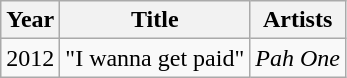<table class="wikitable">
<tr>
<th>Year</th>
<th>Title</th>
<th>Artists</th>
</tr>
<tr>
<td>2012</td>
<td style="text-align:left;">"I wanna get paid"</td>
<td><em>Pah One</em></td>
</tr>
</table>
